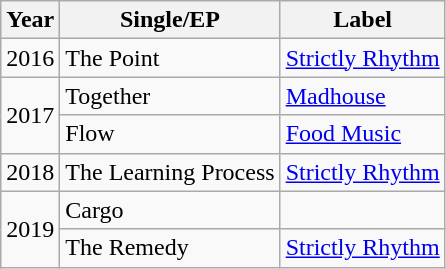<table class="wikitable">
<tr>
<th>Year</th>
<th>Single/EP</th>
<th>Label</th>
</tr>
<tr>
<td>2016</td>
<td>The Point</td>
<td><a href='#'>Strictly Rhythm</a></td>
</tr>
<tr>
<td rowspan="2">2017</td>
<td>Together</td>
<td><a href='#'>Madhouse</a></td>
</tr>
<tr>
<td>Flow</td>
<td><a href='#'>Food Music</a></td>
</tr>
<tr>
<td>2018</td>
<td>The Learning Process</td>
<td><a href='#'>Strictly Rhythm</a></td>
</tr>
<tr>
<td rowspan="2">2019</td>
<td>Cargo</td>
<td></td>
</tr>
<tr>
<td>The Remedy</td>
<td><a href='#'>Strictly Rhythm</a></td>
</tr>
</table>
